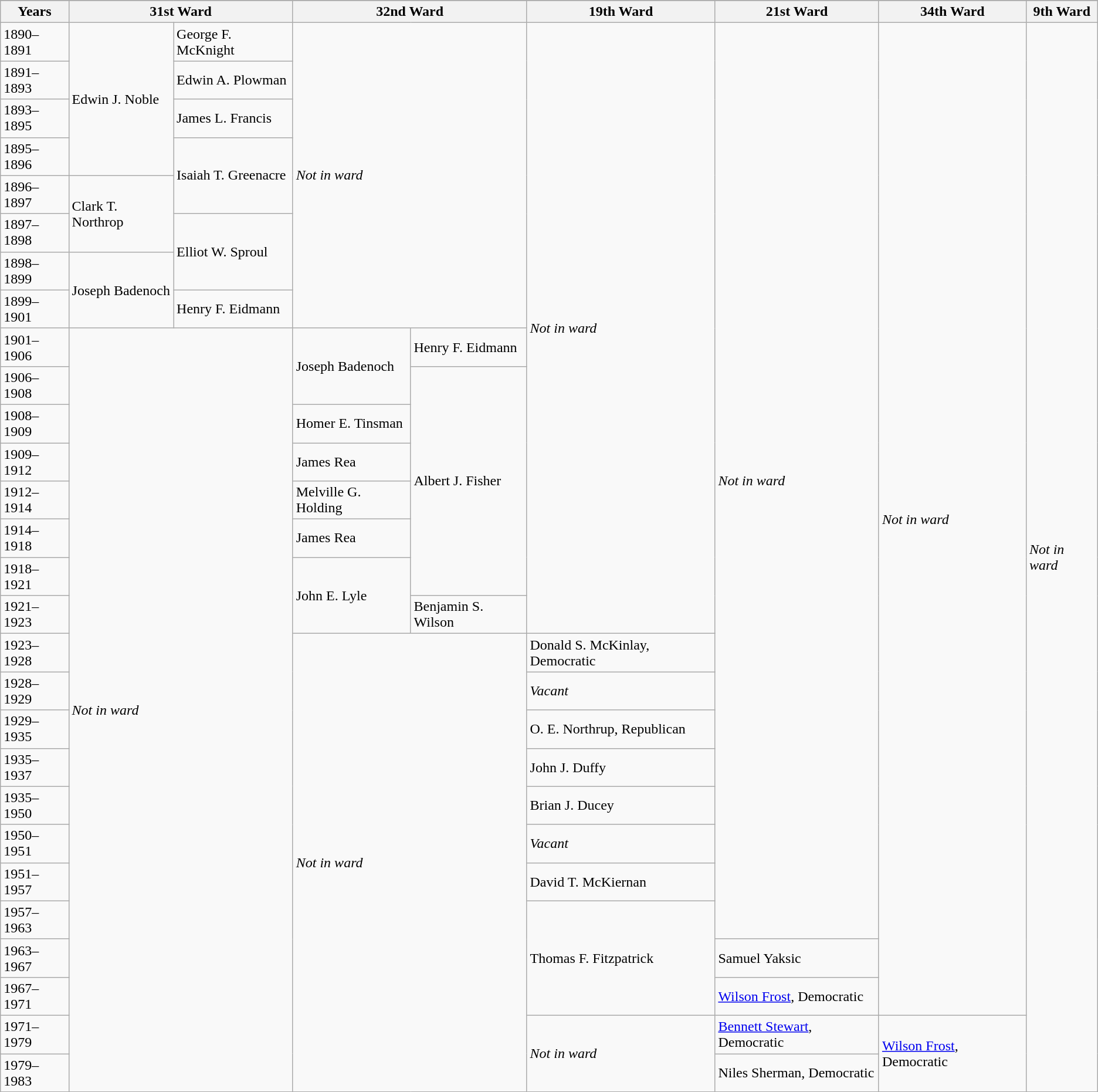<table class="wikitable mw-collapsible mw-collapsed">
<tr>
</tr>
<tr>
<th>Years</th>
<th colspan="2">31st Ward</th>
<th colspan="2">32nd Ward</th>
<th>19th Ward</th>
<th>21st Ward</th>
<th>34th Ward</th>
<th>9th Ward</th>
</tr>
<tr>
<td>1890–1891</td>
<td rowspan="4">Edwin J. Noble</td>
<td>George F. McKnight</td>
<td colspan="2" rowspan="8"><em>Not in ward</em></td>
<td rowspan="16"><em>Not in ward</em></td>
<td rowspan="24"><em>Not in ward</em></td>
<td rowspan="26"><em>Not in ward</em></td>
<td rowspan="28"><em>Not in ward</em></td>
</tr>
<tr>
<td>1891–1893</td>
<td>Edwin A. Plowman</td>
</tr>
<tr>
<td>1893–1895</td>
<td>James L. Francis</td>
</tr>
<tr>
<td>1895–1896</td>
<td rowspan="2">Isaiah T. Greenacre</td>
</tr>
<tr>
<td>1896–1897</td>
<td rowspan="2">Clark T. Northrop</td>
</tr>
<tr>
<td>1897–1898</td>
<td rowspan="2">Elliot W. Sproul</td>
</tr>
<tr>
<td>1898–1899</td>
<td rowspan="2">Joseph Badenoch</td>
</tr>
<tr>
<td>1899–1901</td>
<td>Henry F. Eidmann</td>
</tr>
<tr>
<td>1901–1906</td>
<td colspan="2" rowspan="20"><em>Not in ward</em></td>
<td rowspan="2">Joseph Badenoch</td>
<td>Henry F. Eidmann</td>
</tr>
<tr>
<td>1906–1908</td>
<td rowspan="6">Albert J. Fisher</td>
</tr>
<tr>
<td>1908–1909</td>
<td>Homer E. Tinsman</td>
</tr>
<tr>
<td>1909–1912</td>
<td>James Rea</td>
</tr>
<tr>
<td>1912–1914</td>
<td>Melville G. Holding</td>
</tr>
<tr>
<td>1914–1918</td>
<td>James Rea</td>
</tr>
<tr>
<td>1918–1921</td>
<td rowspan="2">John E. Lyle</td>
</tr>
<tr>
<td>1921–1923</td>
<td>Benjamin S. Wilson</td>
</tr>
<tr>
<td>1923–1928</td>
<td colspan="2" rowspan="15"><em>Not in ward</em></td>
<td>Donald S. McKinlay, Democratic</td>
</tr>
<tr>
<td>1928–1929</td>
<td><em>Vacant</em></td>
</tr>
<tr>
<td>1929–1935</td>
<td>O. E. Northrup, Republican</td>
</tr>
<tr>
<td>1935–1937</td>
<td>John J. Duffy</td>
</tr>
<tr>
<td>1935–1950</td>
<td>Brian J. Ducey</td>
</tr>
<tr>
<td>1950–1951</td>
<td><em>Vacant</em></td>
</tr>
<tr>
<td>1951–1957</td>
<td>David T. McKiernan</td>
</tr>
<tr>
<td>1957–1963</td>
<td rowspan="3">Thomas F. Fitzpatrick</td>
</tr>
<tr>
<td>1963–1967</td>
<td>Samuel Yaksic</td>
</tr>
<tr>
<td>1967–1971</td>
<td><a href='#'>Wilson Frost</a>, Democratic</td>
</tr>
<tr>
<td>1971–1979</td>
<td rowspan="4"><em>Not in ward</em></td>
<td><a href='#'>Bennett Stewart</a>, Democratic</td>
<td rowspan="2" ><a href='#'>Wilson Frost</a>, Democratic</td>
</tr>
<tr>
<td>1979–1983</td>
<td>Niles Sherman, Democratic</td>
</tr>
<tr>
</tr>
</table>
